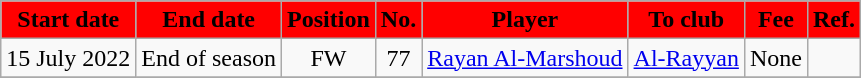<table class="wikitable sortable">
<tr>
<th style="background:red; color:black;"><strong>Start date</strong></th>
<th style="background:red; color:black;"><strong>End date</strong></th>
<th style="background:red; color:black;"><strong>Position</strong></th>
<th style="background:red; color:black;"><strong>No.</strong></th>
<th style="background:red; color:black;"><strong>Player</strong></th>
<th style="background:red; color:black;"><strong>To club</strong></th>
<th style="background:red; color:black;"><strong>Fee</strong></th>
<th style="background:red; color:black;"><strong>Ref.</strong></th>
</tr>
<tr>
<td>15 July 2022</td>
<td>End of season</td>
<td style="text-align:center;">FW</td>
<td style="text-align:center;">77</td>
<td style="text-align:left;"> <a href='#'>Rayan Al-Marshoud</a></td>
<td style="text-align:left;"> <a href='#'>Al-Rayyan</a></td>
<td>None</td>
<td></td>
</tr>
<tr>
</tr>
</table>
